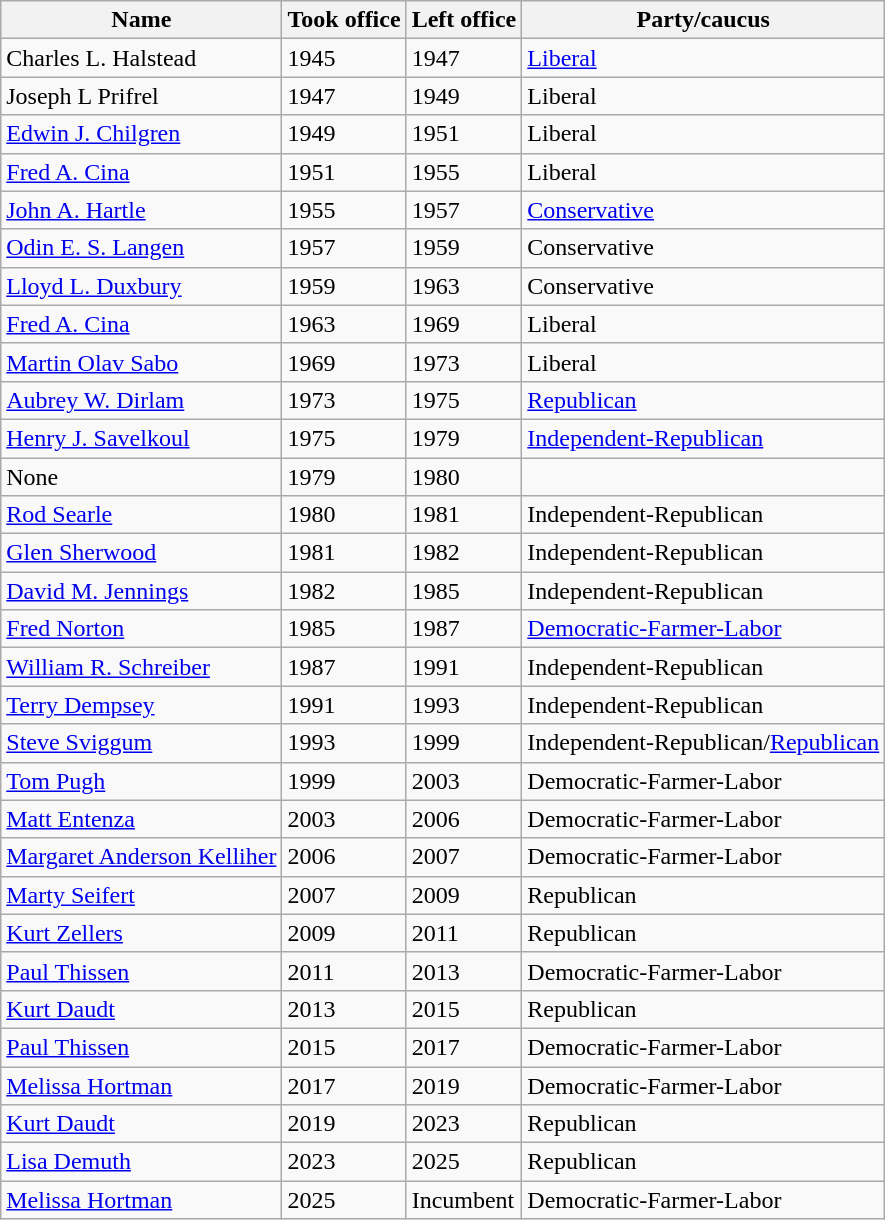<table class=wikitable>
<tr>
<th>Name</th>
<th>Took office</th>
<th>Left office</th>
<th>Party/caucus</th>
</tr>
<tr>
<td>Charles L. Halstead</td>
<td>1945</td>
<td>1947</td>
<td><a href='#'>Liberal</a></td>
</tr>
<tr>
<td>Joseph L Prifrel</td>
<td>1947</td>
<td>1949</td>
<td>Liberal</td>
</tr>
<tr>
<td><a href='#'>Edwin J. Chilgren</a></td>
<td>1949</td>
<td>1951</td>
<td>Liberal</td>
</tr>
<tr>
<td><a href='#'>Fred A. Cina</a></td>
<td>1951</td>
<td>1955</td>
<td>Liberal</td>
</tr>
<tr>
<td><a href='#'>John A. Hartle</a></td>
<td>1955</td>
<td>1957</td>
<td><a href='#'>Conservative</a></td>
</tr>
<tr>
<td><a href='#'>Odin E. S. Langen</a></td>
<td>1957</td>
<td>1959</td>
<td>Conservative</td>
</tr>
<tr>
<td><a href='#'>Lloyd L. Duxbury</a></td>
<td>1959</td>
<td>1963</td>
<td>Conservative</td>
</tr>
<tr>
<td><a href='#'>Fred A. Cina</a></td>
<td>1963</td>
<td>1969</td>
<td>Liberal</td>
</tr>
<tr>
<td><a href='#'>Martin Olav Sabo</a></td>
<td>1969</td>
<td>1973</td>
<td>Liberal</td>
</tr>
<tr>
<td><a href='#'>Aubrey W. Dirlam</a></td>
<td>1973</td>
<td>1975</td>
<td><a href='#'>Republican</a></td>
</tr>
<tr>
<td><a href='#'>Henry J. Savelkoul</a></td>
<td>1975</td>
<td>1979</td>
<td><a href='#'>Independent-Republican</a></td>
</tr>
<tr>
<td>None</td>
<td>1979</td>
<td>1980</td>
<td> </td>
</tr>
<tr>
<td><a href='#'>Rod Searle</a></td>
<td>1980</td>
<td>1981</td>
<td>Independent-Republican</td>
</tr>
<tr>
<td><a href='#'>Glen Sherwood</a></td>
<td>1981</td>
<td>1982</td>
<td>Independent-Republican</td>
</tr>
<tr>
<td><a href='#'>David M. Jennings</a></td>
<td>1982</td>
<td>1985</td>
<td>Independent-Republican</td>
</tr>
<tr>
<td><a href='#'>Fred Norton</a></td>
<td>1985</td>
<td>1987</td>
<td><a href='#'>Democratic-Farmer-Labor</a></td>
</tr>
<tr>
<td><a href='#'>William R. Schreiber</a></td>
<td>1987</td>
<td>1991</td>
<td>Independent-Republican</td>
</tr>
<tr>
<td><a href='#'>Terry Dempsey</a></td>
<td>1991</td>
<td>1993</td>
<td>Independent-Republican</td>
</tr>
<tr>
<td><a href='#'>Steve Sviggum</a></td>
<td>1993</td>
<td>1999</td>
<td>Independent-Republican/<a href='#'>Republican</a></td>
</tr>
<tr>
<td><a href='#'>Tom Pugh</a></td>
<td>1999</td>
<td>2003</td>
<td>Democratic-Farmer-Labor</td>
</tr>
<tr>
<td><a href='#'>Matt Entenza</a></td>
<td>2003</td>
<td>2006</td>
<td>Democratic-Farmer-Labor</td>
</tr>
<tr>
<td><a href='#'>Margaret Anderson Kelliher</a></td>
<td>2006</td>
<td>2007</td>
<td>Democratic-Farmer-Labor</td>
</tr>
<tr>
<td><a href='#'>Marty Seifert</a></td>
<td>2007</td>
<td>2009</td>
<td>Republican</td>
</tr>
<tr>
<td><a href='#'>Kurt Zellers</a></td>
<td>2009</td>
<td>2011</td>
<td>Republican</td>
</tr>
<tr>
<td><a href='#'>Paul Thissen</a></td>
<td>2011</td>
<td>2013</td>
<td>Democratic-Farmer-Labor</td>
</tr>
<tr>
<td><a href='#'>Kurt Daudt</a></td>
<td>2013</td>
<td>2015</td>
<td>Republican</td>
</tr>
<tr>
<td><a href='#'>Paul Thissen</a></td>
<td>2015</td>
<td>2017</td>
<td>Democratic-Farmer-Labor</td>
</tr>
<tr>
<td><a href='#'>Melissa Hortman</a></td>
<td>2017</td>
<td>2019</td>
<td>Democratic-Farmer-Labor</td>
</tr>
<tr>
<td><a href='#'>Kurt Daudt</a></td>
<td>2019</td>
<td>2023</td>
<td>Republican</td>
</tr>
<tr>
<td><a href='#'>Lisa Demuth</a></td>
<td>2023</td>
<td>2025</td>
<td>Republican</td>
</tr>
<tr>
<td><a href='#'>Melissa Hortman</a></td>
<td>2025</td>
<td>Incumbent</td>
<td>Democratic-Farmer-Labor</td>
</tr>
</table>
